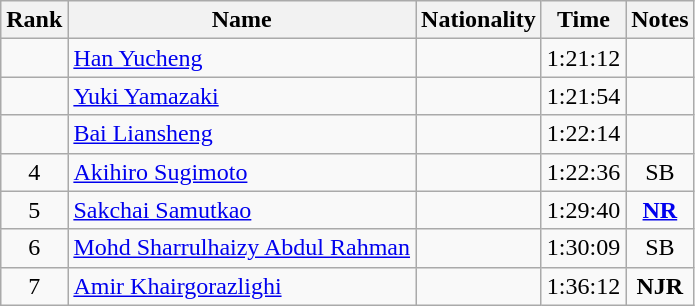<table class="wikitable sortable" style="text-align:center">
<tr>
<th>Rank</th>
<th>Name</th>
<th>Nationality</th>
<th>Time</th>
<th>Notes</th>
</tr>
<tr>
<td></td>
<td align=left><a href='#'>Han Yucheng</a></td>
<td align=left></td>
<td>1:21:12</td>
<td></td>
</tr>
<tr>
<td></td>
<td align=left><a href='#'>Yuki Yamazaki</a></td>
<td align=left></td>
<td>1:21:54</td>
<td></td>
</tr>
<tr>
<td></td>
<td align=left><a href='#'>Bai Liansheng</a></td>
<td align=left></td>
<td>1:22:14</td>
<td></td>
</tr>
<tr>
<td>4</td>
<td align=left><a href='#'>Akihiro Sugimoto</a></td>
<td align=left></td>
<td>1:22:36</td>
<td>SB</td>
</tr>
<tr>
<td>5</td>
<td align=left><a href='#'>Sakchai Samutkao</a></td>
<td align=left></td>
<td>1:29:40</td>
<td><strong><a href='#'>NR</a></strong></td>
</tr>
<tr>
<td>6</td>
<td align=left><a href='#'>Mohd Sharrulhaizy Abdul Rahman</a></td>
<td align=left></td>
<td>1:30:09</td>
<td>SB</td>
</tr>
<tr>
<td>7</td>
<td align=left><a href='#'>Amir Khairgorazlighi</a></td>
<td align=left></td>
<td>1:36:12</td>
<td><strong>NJR</strong></td>
</tr>
</table>
